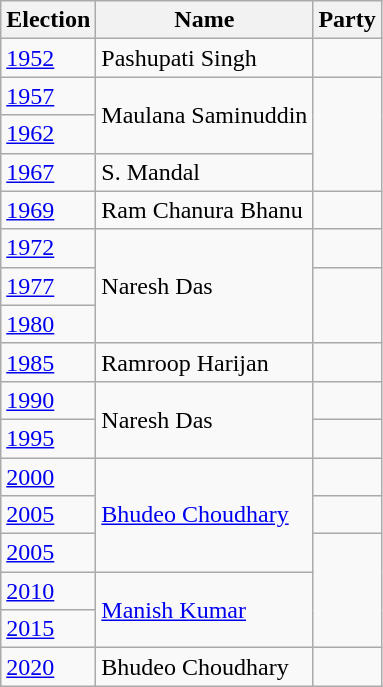<table class="wikitable sortable">
<tr>
<th>Election</th>
<th>Name</th>
<th colspan="2">Party</th>
</tr>
<tr>
<td><a href='#'>1952</a></td>
<td>Pashupati Singh</td>
<td></td>
</tr>
<tr>
<td><a href='#'>1957</a></td>
<td rowspan="2">Maulana Saminuddin</td>
</tr>
<tr>
<td><a href='#'>1962</a></td>
</tr>
<tr>
<td><a href='#'>1967</a></td>
<td>S. Mandal</td>
</tr>
<tr>
<td><a href='#'>1969</a></td>
<td>Ram Chanura Bhanu</td>
<td></td>
</tr>
<tr>
<td><a href='#'>1972</a></td>
<td rowspan="3">Naresh Das</td>
<td></td>
</tr>
<tr>
<td><a href='#'>1977</a></td>
</tr>
<tr>
<td><a href='#'>1980</a></td>
</tr>
<tr>
<td><a href='#'>1985</a></td>
<td>Ramroop Harijan</td>
<td></td>
</tr>
<tr>
<td><a href='#'>1990</a></td>
<td rowspan="2">Naresh Das</td>
<td></td>
</tr>
<tr>
<td><a href='#'>1995</a></td>
</tr>
<tr>
<td><a href='#'>2000</a></td>
<td rowspan="3"><a href='#'>Bhudeo Choudhary</a></td>
<td></td>
</tr>
<tr>
<td><a href='#'>2005</a></td>
<td></td>
</tr>
<tr>
<td><a href='#'>2005</a></td>
</tr>
<tr>
<td><a href='#'>2010</a></td>
<td rowspan="2"><a href='#'>Manish Kumar</a></td>
</tr>
<tr>
<td><a href='#'>2015</a></td>
</tr>
<tr>
<td><a href='#'>2020</a></td>
<td>Bhudeo Choudhary</td>
<td></td>
</tr>
</table>
